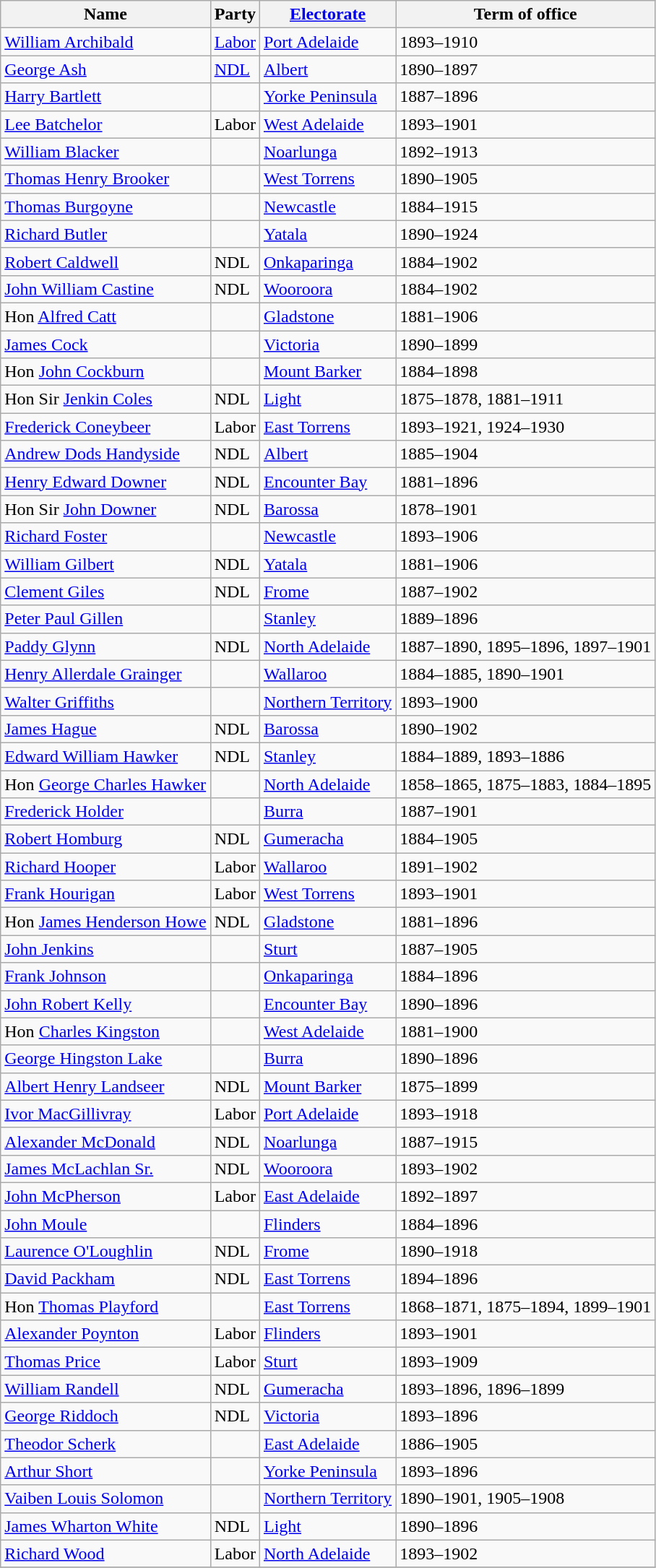<table class="wikitable sortable">
<tr>
<th>Name</th>
<th>Party</th>
<th><a href='#'>Electorate</a></th>
<th>Term of office</th>
</tr>
<tr>
<td><a href='#'>William Archibald</a></td>
<td><a href='#'>Labor</a></td>
<td><a href='#'>Port Adelaide</a></td>
<td>1893–1910</td>
</tr>
<tr>
<td><a href='#'>George Ash</a></td>
<td><a href='#'>NDL</a></td>
<td><a href='#'>Albert</a></td>
<td>1890–1897</td>
</tr>
<tr>
<td><a href='#'>Harry Bartlett</a></td>
<td></td>
<td><a href='#'>Yorke Peninsula</a></td>
<td>1887–1896</td>
</tr>
<tr>
<td><a href='#'>Lee Batchelor</a></td>
<td>Labor</td>
<td><a href='#'>West Adelaide</a></td>
<td>1893–1901</td>
</tr>
<tr>
<td><a href='#'>William Blacker</a></td>
<td></td>
<td><a href='#'>Noarlunga</a></td>
<td>1892–1913</td>
</tr>
<tr>
<td><a href='#'>Thomas Henry Brooker</a></td>
<td></td>
<td><a href='#'>West Torrens</a></td>
<td>1890–1905</td>
</tr>
<tr>
<td><a href='#'>Thomas Burgoyne</a></td>
<td></td>
<td><a href='#'>Newcastle</a></td>
<td>1884–1915</td>
</tr>
<tr>
<td><a href='#'>Richard Butler</a></td>
<td></td>
<td><a href='#'>Yatala</a></td>
<td>1890–1924</td>
</tr>
<tr>
<td><a href='#'>Robert Caldwell</a></td>
<td>NDL</td>
<td><a href='#'>Onkaparinga</a></td>
<td>1884–1902</td>
</tr>
<tr>
<td><a href='#'>John William Castine</a></td>
<td>NDL</td>
<td><a href='#'>Wooroora</a></td>
<td>1884–1902</td>
</tr>
<tr>
<td>Hon <a href='#'>Alfred Catt</a></td>
<td></td>
<td><a href='#'>Gladstone</a></td>
<td>1881–1906</td>
</tr>
<tr>
<td><a href='#'>James Cock</a></td>
<td></td>
<td><a href='#'>Victoria</a></td>
<td>1890–1899</td>
</tr>
<tr>
<td>Hon <a href='#'>John Cockburn</a></td>
<td></td>
<td><a href='#'>Mount Barker</a></td>
<td>1884–1898</td>
</tr>
<tr>
<td>Hon Sir <a href='#'>Jenkin Coles</a></td>
<td>NDL</td>
<td><a href='#'>Light</a></td>
<td>1875–1878, 1881–1911</td>
</tr>
<tr>
<td><a href='#'>Frederick Coneybeer</a></td>
<td>Labor</td>
<td><a href='#'>East Torrens</a></td>
<td>1893–1921, 1924–1930</td>
</tr>
<tr>
<td><a href='#'>Andrew Dods Handyside</a></td>
<td>NDL</td>
<td><a href='#'>Albert</a></td>
<td>1885–1904</td>
</tr>
<tr>
<td><a href='#'>Henry Edward Downer</a></td>
<td>NDL</td>
<td><a href='#'>Encounter Bay</a></td>
<td>1881–1896</td>
</tr>
<tr>
<td>Hon Sir <a href='#'>John Downer</a></td>
<td>NDL</td>
<td><a href='#'>Barossa</a></td>
<td>1878–1901</td>
</tr>
<tr>
<td><a href='#'>Richard Foster</a></td>
<td></td>
<td><a href='#'>Newcastle</a></td>
<td>1893–1906</td>
</tr>
<tr>
<td><a href='#'>William Gilbert</a></td>
<td>NDL</td>
<td><a href='#'>Yatala</a></td>
<td>1881–1906</td>
</tr>
<tr>
<td><a href='#'>Clement Giles</a></td>
<td>NDL</td>
<td><a href='#'>Frome</a></td>
<td>1887–1902</td>
</tr>
<tr>
<td><a href='#'>Peter Paul Gillen</a></td>
<td></td>
<td><a href='#'>Stanley</a></td>
<td>1889–1896</td>
</tr>
<tr>
<td><a href='#'>Paddy Glynn</a> </td>
<td>NDL</td>
<td><a href='#'>North Adelaide</a></td>
<td>1887–1890, 1895–1896, 1897–1901</td>
</tr>
<tr>
<td><a href='#'>Henry Allerdale Grainger</a></td>
<td></td>
<td><a href='#'>Wallaroo</a></td>
<td>1884–1885, 1890–1901</td>
</tr>
<tr>
<td><a href='#'>Walter Griffiths</a></td>
<td></td>
<td><a href='#'>Northern Territory</a></td>
<td>1893–1900</td>
</tr>
<tr>
<td><a href='#'>James Hague</a></td>
<td>NDL</td>
<td><a href='#'>Barossa</a></td>
<td>1890–1902</td>
</tr>
<tr>
<td><a href='#'>Edward William Hawker</a></td>
<td>NDL</td>
<td><a href='#'>Stanley</a></td>
<td>1884–1889, 1893–1886</td>
</tr>
<tr>
<td>Hon <a href='#'>George Charles Hawker</a> </td>
<td></td>
<td><a href='#'>North Adelaide</a></td>
<td>1858–1865, 1875–1883, 1884–1895</td>
</tr>
<tr>
<td><a href='#'>Frederick Holder</a></td>
<td></td>
<td><a href='#'>Burra</a></td>
<td>1887–1901</td>
</tr>
<tr>
<td><a href='#'>Robert Homburg</a></td>
<td>NDL</td>
<td><a href='#'>Gumeracha</a></td>
<td>1884–1905</td>
</tr>
<tr>
<td><a href='#'>Richard Hooper</a></td>
<td>Labor</td>
<td><a href='#'>Wallaroo</a></td>
<td>1891–1902</td>
</tr>
<tr>
<td><a href='#'>Frank Hourigan</a></td>
<td>Labor</td>
<td><a href='#'>West Torrens</a></td>
<td>1893–1901</td>
</tr>
<tr>
<td>Hon <a href='#'>James Henderson Howe</a></td>
<td>NDL</td>
<td><a href='#'>Gladstone</a></td>
<td>1881–1896</td>
</tr>
<tr>
<td><a href='#'>John Jenkins</a></td>
<td></td>
<td><a href='#'>Sturt</a></td>
<td>1887–1905</td>
</tr>
<tr>
<td><a href='#'>Frank Johnson</a></td>
<td></td>
<td><a href='#'>Onkaparinga</a></td>
<td>1884–1896</td>
</tr>
<tr>
<td><a href='#'>John Robert Kelly</a></td>
<td></td>
<td><a href='#'>Encounter Bay</a></td>
<td>1890–1896</td>
</tr>
<tr>
<td>Hon <a href='#'>Charles Kingston</a></td>
<td></td>
<td><a href='#'>West Adelaide</a></td>
<td>1881–1900</td>
</tr>
<tr>
<td><a href='#'>George Hingston Lake</a></td>
<td></td>
<td><a href='#'>Burra</a></td>
<td>1890–1896</td>
</tr>
<tr>
<td><a href='#'>Albert Henry Landseer</a></td>
<td>NDL</td>
<td><a href='#'>Mount Barker</a></td>
<td>1875–1899</td>
</tr>
<tr>
<td><a href='#'>Ivor MacGillivray</a></td>
<td>Labor</td>
<td><a href='#'>Port Adelaide</a></td>
<td>1893–1918</td>
</tr>
<tr>
<td><a href='#'>Alexander McDonald</a></td>
<td>NDL</td>
<td><a href='#'>Noarlunga</a></td>
<td>1887–1915</td>
</tr>
<tr>
<td><a href='#'>James McLachlan Sr.</a></td>
<td>NDL</td>
<td><a href='#'>Wooroora</a></td>
<td>1893–1902</td>
</tr>
<tr>
<td><a href='#'>John McPherson</a></td>
<td>Labor</td>
<td><a href='#'>East Adelaide</a></td>
<td>1892–1897</td>
</tr>
<tr>
<td><a href='#'>John Moule</a></td>
<td></td>
<td><a href='#'>Flinders</a></td>
<td>1884–1896</td>
</tr>
<tr>
<td><a href='#'>Laurence O'Loughlin</a></td>
<td>NDL</td>
<td><a href='#'>Frome</a></td>
<td>1890–1918</td>
</tr>
<tr>
<td><a href='#'>David Packham</a> </td>
<td>NDL</td>
<td><a href='#'>East Torrens</a></td>
<td>1894–1896</td>
</tr>
<tr>
<td>Hon <a href='#'>Thomas Playford</a> </td>
<td></td>
<td><a href='#'>East Torrens</a></td>
<td>1868–1871, 1875–1894, 1899–1901</td>
</tr>
<tr>
<td><a href='#'>Alexander Poynton</a></td>
<td>Labor</td>
<td><a href='#'>Flinders</a></td>
<td>1893–1901</td>
</tr>
<tr>
<td><a href='#'>Thomas Price</a></td>
<td>Labor</td>
<td><a href='#'>Sturt</a></td>
<td>1893–1909</td>
</tr>
<tr>
<td><a href='#'>William Randell</a></td>
<td>NDL</td>
<td><a href='#'>Gumeracha</a></td>
<td>1893–1896, 1896–1899</td>
</tr>
<tr>
<td><a href='#'>George Riddoch</a></td>
<td>NDL</td>
<td><a href='#'>Victoria</a></td>
<td>1893–1896</td>
</tr>
<tr>
<td><a href='#'>Theodor Scherk</a></td>
<td></td>
<td><a href='#'>East Adelaide</a></td>
<td>1886–1905</td>
</tr>
<tr>
<td><a href='#'>Arthur Short</a></td>
<td></td>
<td><a href='#'>Yorke Peninsula</a></td>
<td>1893–1896</td>
</tr>
<tr>
<td><a href='#'>Vaiben Louis Solomon</a></td>
<td></td>
<td><a href='#'>Northern Territory</a></td>
<td>1890–1901, 1905–1908</td>
</tr>
<tr>
<td><a href='#'>James Wharton White</a></td>
<td>NDL</td>
<td><a href='#'>Light</a></td>
<td>1890–1896</td>
</tr>
<tr>
<td><a href='#'>Richard Wood</a></td>
<td>Labor</td>
<td><a href='#'>North Adelaide</a></td>
<td>1893–1902</td>
</tr>
<tr>
</tr>
</table>
